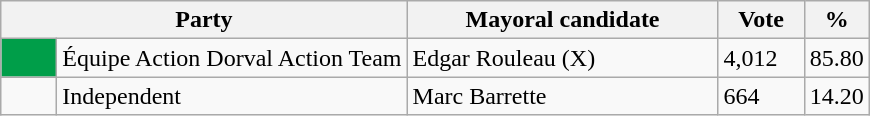<table class="wikitable">
<tr>
<th bgcolor="#DDDDFF" width="230px" colspan="2">Party</th>
<th bgcolor="#DDDDFF" width="200px">Mayoral candidate</th>
<th bgcolor="#DDDDFF" width="50px">Vote</th>
<th bgcolor="#DDDDFF" width="30px">%</th>
</tr>
<tr>
<td bgcolor=#009E49 width="30px"> </td>
<td>Équipe Action Dorval Action Team</td>
<td>Edgar Rouleau (X)</td>
<td>4,012</td>
<td>85.80</td>
</tr>
<tr>
<td> </td>
<td>Independent</td>
<td>Marc Barrette</td>
<td>664</td>
<td>14.20</td>
</tr>
</table>
